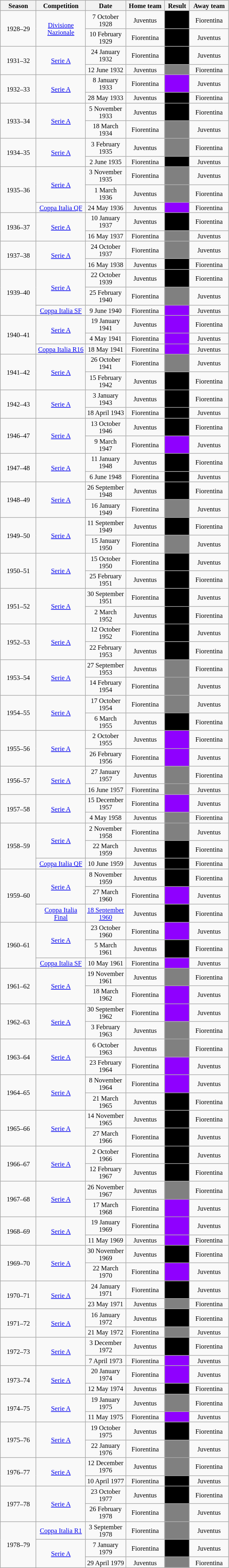<table class="wikitable" style="text-align: center; width:30%; font-size: 11px">
<tr>
<th width=12%>Season</th>
<th width=15%>Competition</th>
<th width=12%>Date</th>
<th width=12%>Home team</th>
<th width=5%>Result</th>
<th width=12%>Away team</th>
</tr>
<tr>
<td rowspan=2>1928–29</td>
<td rowspan=2><a href='#'>Divisione Nazionale</a></td>
<td>7 October 1928</td>
<td>Juventus</td>
<td bgcolor=#000></td>
<td>Fiorentina</td>
</tr>
<tr>
<td>10 February 1929</td>
<td>Fiorentina</td>
<td bgcolor=#000></td>
<td>Juventus</td>
</tr>
<tr>
<td rowspan=2>1931–32</td>
<td rowspan=2><a href='#'>Serie A</a></td>
<td>24 January 1932</td>
<td>Fiorentina</td>
<td bgcolor=#000></td>
<td>Juventus</td>
</tr>
<tr>
<td>12 June 1932</td>
<td>Juventus</td>
<td bgcolor=#808080></td>
<td>Fiorentina</td>
</tr>
<tr>
<td rowspan=2>1932–33</td>
<td rowspan=2><a href='#'>Serie A</a></td>
<td>8 January 1933</td>
<td>Fiorentina</td>
<td bgcolor=#8F00FF></td>
<td>Juventus</td>
</tr>
<tr>
<td>28 May 1933</td>
<td>Juventus</td>
<td bgcolor=#000></td>
<td>Fiorentina</td>
</tr>
<tr>
<td rowspan=2>1933–34</td>
<td rowspan=2><a href='#'>Serie A</a></td>
<td>5 November 1933</td>
<td>Juventus</td>
<td bgcolor=#000></td>
<td>Fiorentina</td>
</tr>
<tr>
<td>18 March 1934</td>
<td>Fiorentina</td>
<td bgcolor=#808080></td>
<td>Juventus</td>
</tr>
<tr>
<td rowspan=2>1934–35</td>
<td rowspan=2><a href='#'>Serie A</a></td>
<td>3 February 1935</td>
<td>Juventus</td>
<td bgcolor=#808080></td>
<td>Fiorentina</td>
</tr>
<tr>
<td>2 June 1935</td>
<td>Fiorentina</td>
<td bgcolor=#000></td>
<td>Juventus</td>
</tr>
<tr>
<td rowspan=3>1935–36</td>
<td rowspan=2><a href='#'>Serie A</a></td>
<td>3 November 1935</td>
<td>Fiorentina</td>
<td bgcolor=#808080></td>
<td>Juventus</td>
</tr>
<tr>
<td>1 March 1936</td>
<td>Juventus</td>
<td bgcolor=#808080></td>
<td>Fiorentina</td>
</tr>
<tr>
<td><a href='#'>Coppa Italia QF</a></td>
<td>24 May 1936</td>
<td>Juventus</td>
<td bgcolor=#8F00FF></td>
<td>Fiorentina</td>
</tr>
<tr>
<td rowspan=2>1936–37</td>
<td rowspan=2><a href='#'>Serie A</a></td>
<td>10 January 1937</td>
<td>Juventus</td>
<td bgcolor=#000></td>
<td>Fiorentina</td>
</tr>
<tr>
<td>16 May 1937</td>
<td>Fiorentina</td>
<td bgcolor=#808080></td>
<td>Juventus</td>
</tr>
<tr>
<td rowspan=2>1937–38</td>
<td rowspan=2><a href='#'>Serie A</a></td>
<td>24 October 1937</td>
<td>Fiorentina</td>
<td bgcolor=#808080></td>
<td>Juventus</td>
</tr>
<tr>
<td>16 May 1938</td>
<td>Juventus</td>
<td bgcolor=#000></td>
<td>Fiorentina</td>
</tr>
<tr>
<td rowspan=3>1939–40</td>
<td rowspan=2><a href='#'>Serie A</a></td>
<td>22 October 1939</td>
<td>Juventus</td>
<td bgcolor=#000></td>
<td>Fiorentina</td>
</tr>
<tr>
<td>25 February 1940</td>
<td>Fiorentina</td>
<td bgcolor=#808080></td>
<td>Juventus</td>
</tr>
<tr>
<td><a href='#'>Coppa Italia SF</a></td>
<td>9 June 1940</td>
<td>Fiorentina</td>
<td bgcolor=#8F00FF></td>
<td>Juventus</td>
</tr>
<tr>
<td rowspan=3>1940–41</td>
<td rowspan=2><a href='#'>Serie A</a></td>
<td>19 January 1941</td>
<td>Juventus</td>
<td bgcolor=#8F00FF></td>
<td>Fiorentina</td>
</tr>
<tr>
<td>4 May 1941</td>
<td>Fiorentina</td>
<td bgcolor=#8F00FF></td>
<td>Juventus</td>
</tr>
<tr>
<td><a href='#'>Coppa Italia R16</a></td>
<td>18 May 1941</td>
<td>Fiorentina</td>
<td bgcolor=#8F00FF></td>
<td>Juventus</td>
</tr>
<tr>
<td rowspan=2>1941–42</td>
<td rowspan=2><a href='#'>Serie A</a></td>
<td>26 October 1941</td>
<td>Fiorentina</td>
<td bgcolor=#808080></td>
<td>Juventus</td>
</tr>
<tr>
<td>15 February 1942</td>
<td>Juventus</td>
<td bgcolor=#000></td>
<td>Fiorentina</td>
</tr>
<tr>
<td rowspan=2>1942–43</td>
<td rowspan=2><a href='#'>Serie A</a></td>
<td>3 January 1943</td>
<td>Juventus</td>
<td bgcolor=#000></td>
<td>Fiorentina</td>
</tr>
<tr>
<td>18 April 1943</td>
<td>Fiorentina</td>
<td bgcolor=#000></td>
<td>Juventus</td>
</tr>
<tr>
<td rowspan=2>1946–47</td>
<td rowspan=2><a href='#'>Serie A</a></td>
<td>13 October 1946</td>
<td>Juventus</td>
<td bgcolor=#000></td>
<td>Fiorentina</td>
</tr>
<tr>
<td>9 March 1947</td>
<td>Fiorentina</td>
<td bgcolor=#8F00FF></td>
<td>Juventus</td>
</tr>
<tr>
<td rowspan=2>1947–48</td>
<td rowspan=2><a href='#'>Serie A</a></td>
<td>11 January 1948</td>
<td>Juventus</td>
<td bgcolor=#000></td>
<td>Fiorentina</td>
</tr>
<tr>
<td>6 June 1948</td>
<td>Fiorentina</td>
<td bgcolor=#000></td>
<td>Juventus</td>
</tr>
<tr>
<td rowspan=2>1948–49</td>
<td rowspan=2><a href='#'>Serie A</a></td>
<td>26 September 1948</td>
<td>Juventus</td>
<td bgcolor=#000></td>
<td>Fiorentina</td>
</tr>
<tr>
<td>16 January 1949</td>
<td>Fiorentina</td>
<td bgcolor=#808080></td>
<td>Juventus</td>
</tr>
<tr>
<td rowspan=2>1949–50</td>
<td rowspan=2><a href='#'>Serie A</a></td>
<td>11 September 1949</td>
<td>Juventus</td>
<td bgcolor=#000></td>
<td>Fiorentina</td>
</tr>
<tr>
<td>15 January 1950</td>
<td>Fiorentina</td>
<td bgcolor=#808080></td>
<td>Juventus</td>
</tr>
<tr>
<td rowspan=2>1950–51</td>
<td rowspan=2><a href='#'>Serie A</a></td>
<td>15 October 1950</td>
<td>Fiorentina</td>
<td bgcolor=#000></td>
<td>Juventus</td>
</tr>
<tr>
<td>25 February 1951</td>
<td>Juventus</td>
<td bgcolor=#000></td>
<td>Fiorentina</td>
</tr>
<tr>
<td rowspan=2>1951–52</td>
<td rowspan=2><a href='#'>Serie A</a></td>
<td>30 September 1951</td>
<td>Fiorentina</td>
<td bgcolor=#000></td>
<td>Juventus</td>
</tr>
<tr>
<td>2 March 1952</td>
<td>Juventus</td>
<td bgcolor=#000></td>
<td>Fiorentina</td>
</tr>
<tr>
<td rowspan=2>1952–53</td>
<td rowspan=2><a href='#'>Serie A</a></td>
<td>12 October 1952</td>
<td>Fiorentina</td>
<td bgcolor=#000></td>
<td>Juventus</td>
</tr>
<tr>
<td>22 February 1953</td>
<td>Juventus</td>
<td bgcolor=#000></td>
<td>Fiorentina</td>
</tr>
<tr>
<td rowspan=2>1953–54</td>
<td rowspan=2><a href='#'>Serie A</a></td>
<td>27 September 1953</td>
<td>Juventus</td>
<td bgcolor=#808080></td>
<td>Fiorentina</td>
</tr>
<tr>
<td>14 February 1954</td>
<td>Fiorentina</td>
<td bgcolor=#808080></td>
<td>Juventus</td>
</tr>
<tr>
<td rowspan=2>1954–55</td>
<td rowspan=2><a href='#'>Serie A</a></td>
<td>17 October 1954</td>
<td>Fiorentina</td>
<td bgcolor=#808080></td>
<td>Juventus</td>
</tr>
<tr>
<td>6 March 1955</td>
<td>Juventus</td>
<td bgcolor=#000></td>
<td>Fiorentina</td>
</tr>
<tr>
<td rowspan=2>1955–56</td>
<td rowspan=2><a href='#'>Serie A</a></td>
<td>2 October 1955</td>
<td>Juventus</td>
<td bgcolor=#8F00FF></td>
<td>Fiorentina</td>
</tr>
<tr>
<td>26 February 1956</td>
<td>Fiorentina</td>
<td bgcolor=#8F00FF></td>
<td>Juventus</td>
</tr>
<tr>
<td rowspan=2>1956–57</td>
<td rowspan=2><a href='#'>Serie A</a></td>
<td>27 January 1957</td>
<td>Juventus</td>
<td bgcolor=#808080></td>
<td>Fiorentina</td>
</tr>
<tr>
<td>16 June 1957</td>
<td>Fiorentina</td>
<td bgcolor=#808080></td>
<td>Juventus</td>
</tr>
<tr>
<td rowspan=2>1957–58</td>
<td rowspan=2><a href='#'>Serie A</a></td>
<td>15 December 1957</td>
<td>Fiorentina</td>
<td bgcolor=#8F00FF></td>
<td>Juventus</td>
</tr>
<tr>
<td>4 May 1958</td>
<td>Juventus</td>
<td bgcolor=#808080></td>
<td>Fiorentina</td>
</tr>
<tr>
<td rowspan=3>1958–59</td>
<td rowspan=2><a href='#'>Serie A</a></td>
<td>2 November 1958</td>
<td>Fiorentina</td>
<td bgcolor=#808080></td>
<td>Juventus</td>
</tr>
<tr>
<td>22 March 1959</td>
<td>Juventus</td>
<td bgcolor=#000></td>
<td>Fiorentina</td>
</tr>
<tr>
<td><a href='#'>Coppa Italia QF</a></td>
<td>10 June 1959</td>
<td>Juventus</td>
<td bgcolor=#000></td>
<td>Fiorentina</td>
</tr>
<tr>
<td rowspan=3>1959–60</td>
<td rowspan=2><a href='#'>Serie A</a></td>
<td>8 November 1959</td>
<td>Juventus</td>
<td bgcolor=#000></td>
<td>Fiorentina</td>
</tr>
<tr>
<td>27 March 1960</td>
<td>Fiorentina</td>
<td bgcolor=#8F00FF></td>
<td>Juventus</td>
</tr>
<tr>
<td><a href='#'>Coppa Italia Final</a></td>
<td><a href='#'>18 September 1960</a></td>
<td>Juventus</td>
<td bgcolor=#000></td>
<td>Fiorentina</td>
</tr>
<tr>
<td rowspan=3>1960–61</td>
<td rowspan=2><a href='#'>Serie A</a></td>
<td>23 October 1960</td>
<td>Fiorentina</td>
<td bgcolor=#8F00FF></td>
<td>Juventus</td>
</tr>
<tr>
<td>5 March 1961</td>
<td>Juventus</td>
<td bgcolor=#000></td>
<td>Fiorentina</td>
</tr>
<tr>
<td><a href='#'>Coppa Italia SF</a></td>
<td>10 May 1961</td>
<td>Fiorentina</td>
<td bgcolor=#8F00FF></td>
<td>Juventus</td>
</tr>
<tr>
<td rowspan=2>1961–62</td>
<td rowspan=2><a href='#'>Serie A</a></td>
<td>19 November 1961</td>
<td>Juventus</td>
<td bgcolor=#808080></td>
<td>Fiorentina</td>
</tr>
<tr>
<td>18 March 1962</td>
<td>Fiorentina</td>
<td bgcolor=#8F00FF></td>
<td>Juventus</td>
</tr>
<tr>
<td rowspan=2>1962–63</td>
<td rowspan=2><a href='#'>Serie A</a></td>
<td>30 September 1962</td>
<td>Fiorentina</td>
<td bgcolor=#8F00FF></td>
<td>Juventus</td>
</tr>
<tr>
<td>3 February 1963</td>
<td>Juventus</td>
<td bgcolor=#808080></td>
<td>Fiorentina</td>
</tr>
<tr>
<td rowspan=2>1963–64</td>
<td rowspan=2><a href='#'>Serie A</a></td>
<td>6 October 1963</td>
<td>Juventus</td>
<td bgcolor=#808080></td>
<td>Fiorentina</td>
</tr>
<tr>
<td>23 February 1964</td>
<td>Fiorentina</td>
<td bgcolor=#8F00FF></td>
<td>Juventus</td>
</tr>
<tr>
<td rowspan=2>1964–65</td>
<td rowspan=2><a href='#'>Serie A</a></td>
<td>8 November 1964</td>
<td>Fiorentina</td>
<td bgcolor=#8F00FF></td>
<td>Juventus</td>
</tr>
<tr>
<td>21 March 1965</td>
<td>Juventus</td>
<td bgcolor=#000></td>
<td>Fiorentina</td>
</tr>
<tr>
<td rowspan=2>1965–66</td>
<td rowspan=2><a href='#'>Serie A</a></td>
<td>14 November 1965</td>
<td>Juventus</td>
<td bgcolor=#000></td>
<td>Fiorentina</td>
</tr>
<tr>
<td>27 March 1966</td>
<td>Fiorentina</td>
<td bgcolor=#000></td>
<td>Juventus</td>
</tr>
<tr>
<td rowspan=2>1966–67</td>
<td rowspan=2><a href='#'>Serie A</a></td>
<td>2 October 1966</td>
<td>Fiorentina</td>
<td bgcolor=#000></td>
<td>Juventus</td>
</tr>
<tr>
<td>12 February 1967</td>
<td>Juventus</td>
<td bgcolor=#000></td>
<td>Fiorentina</td>
</tr>
<tr>
<td rowspan=2>1967–68</td>
<td rowspan=2><a href='#'>Serie A</a></td>
<td>26 November 1967</td>
<td>Juventus</td>
<td bgcolor=#808080></td>
<td>Fiorentina</td>
</tr>
<tr>
<td>17 March 1968</td>
<td>Fiorentina</td>
<td bgcolor=#8F00FF></td>
<td>Juventus</td>
</tr>
<tr>
<td rowspan=2>1968–69</td>
<td rowspan=2><a href='#'>Serie A</a></td>
<td>19 January 1969</td>
<td>Fiorentina</td>
<td bgcolor=#8F00FF></td>
<td>Juventus</td>
</tr>
<tr>
<td>11 May 1969</td>
<td>Juventus</td>
<td bgcolor=#8F00FF></td>
<td>Fiorentina</td>
</tr>
<tr>
<td rowspan=2>1969–70</td>
<td rowspan=2><a href='#'>Serie A</a></td>
<td>30 November 1969</td>
<td>Juventus</td>
<td bgcolor=000000></td>
<td>Fiorentina</td>
</tr>
<tr>
<td>22 March 1970</td>
<td>Fiorentina</td>
<td bgcolor=#8F00FF></td>
<td>Juventus</td>
</tr>
<tr>
<td rowspan=2>1970–71</td>
<td rowspan=2><a href='#'>Serie A</a></td>
<td>24 January 1971</td>
<td>Fiorentina</td>
<td bgcolor=000000></td>
<td>Juventus</td>
</tr>
<tr>
<td>23 May 1971</td>
<td>Juventus</td>
<td bgcolor=#808080></td>
<td>Fiorentina</td>
</tr>
<tr>
<td rowspan=2>1971–72</td>
<td rowspan=2><a href='#'>Serie A</a></td>
<td>16 January 1972</td>
<td>Juventus</td>
<td bgcolor=000000></td>
<td>Fiorentina</td>
</tr>
<tr>
<td>21 May 1972</td>
<td>Fiorentina</td>
<td bgcolor=#808080></td>
<td>Juventus</td>
</tr>
<tr>
<td rowspan=2>1972–73</td>
<td rowspan=2><a href='#'>Serie A</a></td>
<td>3 December 1972</td>
<td>Juventus</td>
<td bgcolor=000000></td>
<td>Fiorentina</td>
</tr>
<tr>
<td>7 April 1973</td>
<td>Fiorentina</td>
<td bgcolor=#8F00FF></td>
<td>Juventus</td>
</tr>
<tr>
<td rowspan=2>1973–74</td>
<td rowspan=2><a href='#'>Serie A</a></td>
<td>20 January 1974</td>
<td>Fiorentina</td>
<td bgcolor=#8F00FF></td>
<td>Juventus</td>
</tr>
<tr>
<td>12 May 1974</td>
<td>Juventus</td>
<td bgcolor=000000></td>
<td>Fiorentina</td>
</tr>
<tr>
<td rowspan=2>1974–75</td>
<td rowspan=2><a href='#'>Serie A</a></td>
<td>19 January 1975</td>
<td>Juventus</td>
<td bgcolor=#808080></td>
<td>Fiorentina</td>
</tr>
<tr>
<td>11 May 1975</td>
<td>Fiorentina</td>
<td bgcolor=#8F00FF></td>
<td>Juventus</td>
</tr>
<tr>
<td rowspan=2>1975–76</td>
<td rowspan=2><a href='#'>Serie A</a></td>
<td>19 October 1975</td>
<td>Juventus</td>
<td bgcolor=000000></td>
<td>Fiorentina</td>
</tr>
<tr>
<td>22 January 1976</td>
<td>Fiorentina</td>
<td bgcolor=#808080></td>
<td>Juventus</td>
</tr>
<tr>
<td rowspan=2>1976–77</td>
<td rowspan=2><a href='#'>Serie A</a></td>
<td>12 December 1976</td>
<td>Juventus</td>
<td bgcolor=#808080></td>
<td>Fiorentina</td>
</tr>
<tr>
<td>10 April 1977</td>
<td>Fiorentina</td>
<td bgcolor=000000></td>
<td>Juventus</td>
</tr>
<tr>
<td rowspan=2>1977–78</td>
<td rowspan=2><a href='#'>Serie A</a></td>
<td>23 October 1977</td>
<td>Juventus</td>
<td bgcolor=#000000></td>
<td>Fiorentina</td>
</tr>
<tr>
<td>26 February 1978</td>
<td>Fiorentina</td>
<td bgcolor=#808080></td>
<td>Juventus</td>
</tr>
<tr>
<td rowspan=3>1978–79</td>
<td><a href='#'>Coppa Italia R1</a></td>
<td>3 September 1978</td>
<td>Fiorentina</td>
<td bgcolor=#808080></td>
<td>Juventus</td>
</tr>
<tr>
<td rowspan=2><a href='#'>Serie A</a></td>
<td>7 January 1979</td>
<td>Fiorentina</td>
<td bgcolor=#000000></td>
<td>Juventus</td>
</tr>
<tr>
<td>29 April 1979</td>
<td>Juventus</td>
<td bgcolor=#808080></td>
<td>Fiorentina</td>
</tr>
</table>
